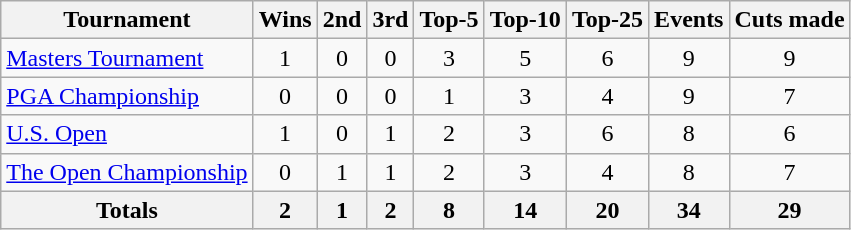<table class=wikitable style=text-align:center>
<tr>
<th>Tournament</th>
<th>Wins</th>
<th>2nd</th>
<th>3rd</th>
<th>Top-5</th>
<th>Top-10</th>
<th>Top-25</th>
<th>Events</th>
<th>Cuts made</th>
</tr>
<tr>
<td align=left><a href='#'>Masters Tournament</a></td>
<td>1</td>
<td>0</td>
<td>0</td>
<td>3</td>
<td>5</td>
<td>6</td>
<td>9</td>
<td>9</td>
</tr>
<tr>
<td align=left><a href='#'>PGA Championship</a></td>
<td>0</td>
<td>0</td>
<td>0</td>
<td>1</td>
<td>3</td>
<td>4</td>
<td>9</td>
<td>7</td>
</tr>
<tr>
<td align=left><a href='#'>U.S. Open</a></td>
<td>1</td>
<td>0</td>
<td>1</td>
<td>2</td>
<td>3</td>
<td>6</td>
<td>8</td>
<td>6</td>
</tr>
<tr>
<td align=left><a href='#'>The Open Championship</a></td>
<td>0</td>
<td>1</td>
<td>1</td>
<td>2</td>
<td>3</td>
<td>4</td>
<td>8</td>
<td>7</td>
</tr>
<tr>
<th>Totals</th>
<th>2</th>
<th>1</th>
<th>2</th>
<th>8</th>
<th>14</th>
<th>20</th>
<th>34</th>
<th>29</th>
</tr>
</table>
